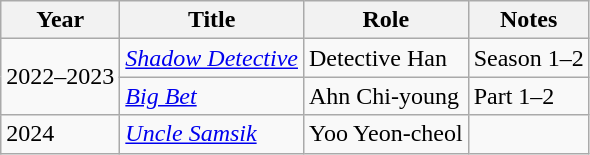<table class="wikitable sortable">
<tr>
<th>Year</th>
<th>Title</th>
<th>Role</th>
<th>Notes</th>
</tr>
<tr>
<td rowspan=2>2022–2023</td>
<td><em><a href='#'>Shadow Detective</a></em></td>
<td>Detective Han</td>
<td>Season 1–2</td>
</tr>
<tr>
<td><a href='#'><em>Big Bet</em></a></td>
<td>Ahn Chi-young</td>
<td>Part 1–2</td>
</tr>
<tr>
<td>2024</td>
<td><em><a href='#'>Uncle Samsik</a></em></td>
<td>Yoo Yeon-cheol</td>
<td></td>
</tr>
</table>
